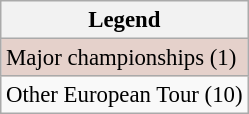<table class="wikitable" style="font-size:95%;">
<tr>
<th>Legend</th>
</tr>
<tr style="background:#e5d1cb;">
<td>Major championships (1)</td>
</tr>
<tr style="background:;">
<td>Other European Tour (10)</td>
</tr>
</table>
